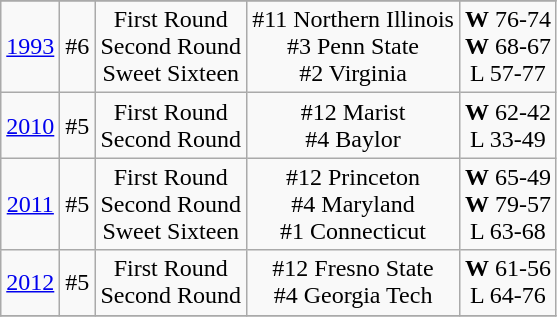<table class="wikitable" style="text-align:center">
<tr>
</tr>
<tr>
<td rowspan=1><a href='#'>1993</a></td>
<td>#6</td>
<td>First Round<br>Second Round<br>Sweet Sixteen</td>
<td>#11 Northern Illinois<br>#3 Penn State<br>#2 Virginia</td>
<td><strong>W</strong> 76-74<br><strong>W</strong> 68-67<br>L 57-77</td>
</tr>
<tr style="text-align:center;">
<td rowspan=1><a href='#'>2010</a></td>
<td>#5</td>
<td>First Round<br>Second Round</td>
<td>#12 Marist<br>#4 Baylor</td>
<td><strong>W</strong> 62-42<br>L 33-49</td>
</tr>
<tr style="text-align:center;">
<td rowspan=1><a href='#'>2011</a></td>
<td>#5</td>
<td>First Round<br>Second Round<br>Sweet Sixteen</td>
<td>#12 Princeton<br>#4 Maryland<br>#1 Connecticut</td>
<td><strong>W</strong> 65-49<br><strong>W</strong> 79-57<br>L 63-68</td>
</tr>
<tr style="text-align:center;">
<td rowspan=1><a href='#'>2012</a></td>
<td>#5</td>
<td>First Round<br>Second Round</td>
<td>#12 Fresno State<br>#4 Georgia Tech</td>
<td><strong>W</strong> 61-56<br>L 64-76</td>
</tr>
<tr style="text-align:center;">
</tr>
</table>
